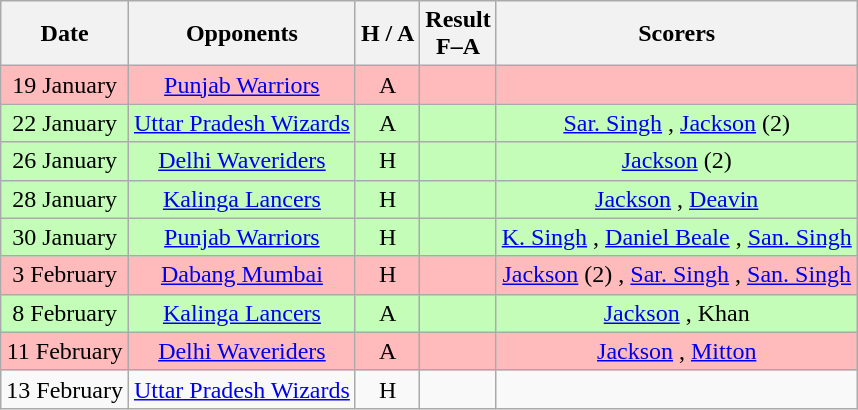<table class="wikitable" style="text-align:center">
<tr>
<th>Date</th>
<th>Opponents</th>
<th>H / A</th>
<th>Result<br>F–A</th>
<th>Scorers</th>
</tr>
<tr style="background:#fbb;">
<td>19 January</td>
<td><a href='#'>Punjab Warriors</a></td>
<td>A</td>
<td></td>
<td></td>
</tr>
<tr style="background:#c3fdb8;">
<td>22 January</td>
<td><a href='#'>Uttar Pradesh Wizards</a></td>
<td>A</td>
<td></td>
<td><a href='#'>Sar. Singh</a> , <a href='#'>Jackson</a> (2) </td>
</tr>
<tr style="background:#c3fdb8;">
<td>26 January</td>
<td><a href='#'>Delhi Waveriders</a></td>
<td>H</td>
<td></td>
<td><a href='#'>Jackson</a> (2) </td>
</tr>
<tr style="background:#c3fdb8;">
<td>28 January</td>
<td><a href='#'>Kalinga Lancers</a></td>
<td>H</td>
<td></td>
<td><a href='#'>Jackson</a> , <a href='#'>Deavin</a> </td>
</tr>
<tr style="background:#c3fdb8;">
<td>30 January</td>
<td><a href='#'>Punjab Warriors</a></td>
<td>H</td>
<td></td>
<td><a href='#'>K. Singh</a> , <a href='#'>Daniel Beale</a> , <a href='#'>San. Singh</a> </td>
</tr>
<tr style="background:#fbb;">
<td>3 February</td>
<td><a href='#'>Dabang Mumbai</a></td>
<td>H</td>
<td></td>
<td><a href='#'>Jackson</a> (2) , <a href='#'>Sar. Singh</a> , <a href='#'>San. Singh</a> </td>
</tr>
<tr style="background:#c3fdb8;">
<td>8 February</td>
<td><a href='#'>Kalinga Lancers</a></td>
<td>A</td>
<td></td>
<td><a href='#'>Jackson</a> , Khan </td>
</tr>
<tr style="background:#fbb;">
<td>11 February</td>
<td><a href='#'>Delhi Waveriders</a></td>
<td>A</td>
<td></td>
<td><a href='#'>Jackson</a> , <a href='#'>Mitton</a> </td>
</tr>
<tr>
<td>13 February</td>
<td><a href='#'>Uttar Pradesh Wizards</a></td>
<td>H</td>
<td></td>
<td></td>
</tr>
</table>
